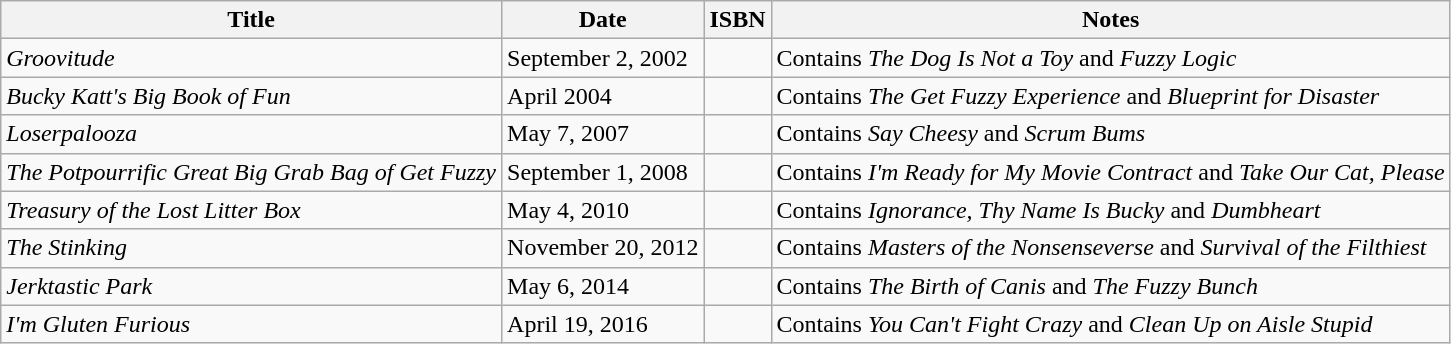<table class="wikitable">
<tr>
<th>Title</th>
<th>Date</th>
<th>ISBN</th>
<th>Notes</th>
</tr>
<tr>
<td><em>Groovitude</em></td>
<td>September 2, 2002</td>
<td></td>
<td>Contains <em>The Dog Is Not a Toy</em> and <em>Fuzzy Logic</em></td>
</tr>
<tr>
<td><em>Bucky Katt's Big Book of Fun</em></td>
<td>April 2004</td>
<td></td>
<td>Contains <em>The Get Fuzzy Experience</em> and <em>Blueprint for Disaster</em></td>
</tr>
<tr>
<td><em>Loserpalooza</em></td>
<td>May 7, 2007</td>
<td></td>
<td>Contains <em>Say Cheesy</em> and <em>Scrum Bums</em></td>
</tr>
<tr>
<td><em>The Potpourrific Great Big Grab Bag of Get Fuzzy</em></td>
<td>September 1, 2008</td>
<td></td>
<td>Contains <em>I'm Ready for My Movie Contract</em> and <em>Take Our Cat, Please</em></td>
</tr>
<tr>
<td><em>Treasury of the Lost Litter Box</em></td>
<td>May 4, 2010</td>
<td></td>
<td>Contains <em>Ignorance, Thy Name Is Bucky</em> and <em>Dumbheart</em></td>
</tr>
<tr>
<td><em>The Stinking</em></td>
<td>November 20, 2012</td>
<td></td>
<td>Contains <em>Masters of the Nonsenseverse</em> and <em>Survival of the Filthiest</em></td>
</tr>
<tr>
<td><em>Jerktastic Park</em></td>
<td>May 6, 2014</td>
<td></td>
<td>Contains <em>The Birth of Canis</em> and <em>The Fuzzy Bunch</em></td>
</tr>
<tr>
<td><em>I'm Gluten Furious</em></td>
<td>April 19, 2016</td>
<td></td>
<td>Contains <em>You Can't Fight Crazy</em> and <em>Clean Up on Aisle Stupid</em></td>
</tr>
</table>
